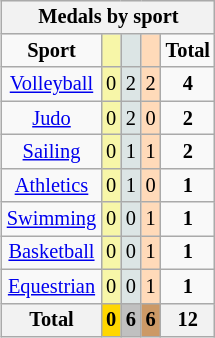<table class="wikitable" style="font-size:85%; float:right">
<tr style="background:#efefef;">
<th colspan=5>Medals by sport</th>
</tr>
<tr align=center>
<td><strong>Sport</strong></td>
<td bgcolor=#f7f6a8></td>
<td bgcolor=#dce5e5></td>
<td bgcolor=#ffdab9></td>
<td><strong>Total</strong></td>
</tr>
<tr align=center>
<td><a href='#'>Volleyball</a></td>
<td style="background:#F7F6A8;">0</td>
<td style="background:#DCE5E5;">2</td>
<td style="background:#FFDAB9;">2</td>
<td><strong>4</strong></td>
</tr>
<tr align=center>
<td><a href='#'>Judo</a></td>
<td style="background:#F7F6A8;">0</td>
<td style="background:#DCE5E5;">2</td>
<td style="background:#FFDAB9;">0</td>
<td><strong>2</strong></td>
</tr>
<tr align=center>
<td><a href='#'>Sailing</a></td>
<td style="background:#F7F6A8;">0</td>
<td style="background:#DCE5E5;">1</td>
<td style="background:#FFDAB9;">1</td>
<td><strong>2</strong></td>
</tr>
<tr align=center>
<td><a href='#'>Athletics</a></td>
<td style="background:#F7F6A8;">0</td>
<td style="background:#DCE5E5;">1</td>
<td style="background:#FFDAB9;">0</td>
<td><strong>1</strong></td>
</tr>
<tr align=center>
<td><a href='#'>Swimming</a></td>
<td style="background:#F7F6A8;">0</td>
<td style="background:#DCE5E5;">0</td>
<td style="background:#FFDAB9;">1</td>
<td><strong>1</strong></td>
</tr>
<tr align=center>
<td><a href='#'>Basketball</a></td>
<td style="background:#F7F6A8;">0</td>
<td style="background:#DCE5E5;">0</td>
<td style="background:#FFDAB9;">1</td>
<td><strong>1</strong></td>
</tr>
<tr align=center>
<td><a href='#'>Equestrian</a></td>
<td style="background:#F7F6A8;">0</td>
<td style="background:#DCE5E5;">0</td>
<td style="background:#FFDAB9;">1</td>
<td><strong>1</strong></td>
</tr>
<tr align=center>
<th>Total</th>
<th style="background:gold;">0</th>
<th style="background:silver;">6</th>
<th style="background:#c96;">6</th>
<th>12</th>
</tr>
</table>
